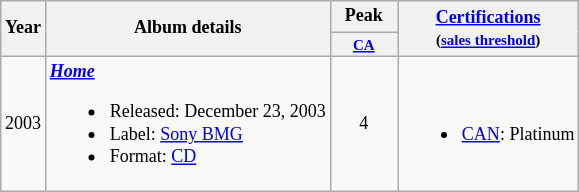<table class="wikitable" style="text-align:center;font-size:9pt">
<tr>
<th rowspan="2">Year</th>
<th rowspan="2">Album details</th>
<th>Peak</th>
<th rowspan="2"><a href='#'>Certifications</a><br><small>(<a href='#'>sales threshold</a>)</small></th>
</tr>
<tr style="font-size:smaller;">
<th style="width:40px;"><a href='#'>CA</a></th>
</tr>
<tr>
<td>2003</td>
<td style="text-align:left;"><strong><em><a href='#'>Home</a></em></strong><br><ul><li>Released: December 23, 2003</li><li>Label: <a href='#'>Sony BMG</a></li><li>Format: <a href='#'>CD</a></li></ul></td>
<td>4</td>
<td style="text-align:left;"><br><ul><li><a href='#'>CAN</a>: Platinum</li></ul></td>
</tr>
</table>
